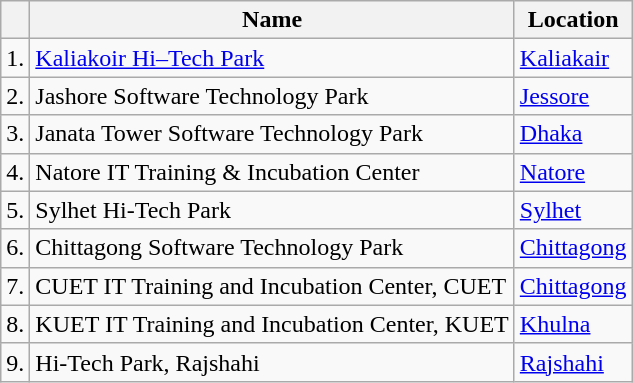<table class="wikitable">
<tr>
<th></th>
<th>Name</th>
<th>Location</th>
</tr>
<tr>
<td>1.</td>
<td><a href='#'>Kaliakoir Hi–Tech Park</a></td>
<td><a href='#'>Kaliakair</a></td>
</tr>
<tr>
<td>2.</td>
<td>Jashore Software Technology Park</td>
<td><a href='#'>Jessore</a></td>
</tr>
<tr>
<td>3.</td>
<td>Janata Tower Software Technology Park</td>
<td><a href='#'>Dhaka</a></td>
</tr>
<tr>
<td>4.</td>
<td>Natore IT Training & Incubation Center</td>
<td><a href='#'>Natore</a></td>
</tr>
<tr>
<td>5.</td>
<td>Sylhet Hi-Tech Park</td>
<td><a href='#'>Sylhet</a></td>
</tr>
<tr>
<td>6.</td>
<td>Chittagong Software Technology Park</td>
<td><a href='#'>Chittagong</a></td>
</tr>
<tr>
<td>7.</td>
<td>CUET IT Training and Incubation Center, CUET</td>
<td><a href='#'>Chittagong</a></td>
</tr>
<tr>
<td>8.</td>
<td>KUET IT Training and Incubation Center, KUET</td>
<td><a href='#'>Khulna</a></td>
</tr>
<tr>
<td>9.</td>
<td>Hi-Tech Park, Rajshahi</td>
<td><a href='#'>Rajshahi</a></td>
</tr>
</table>
